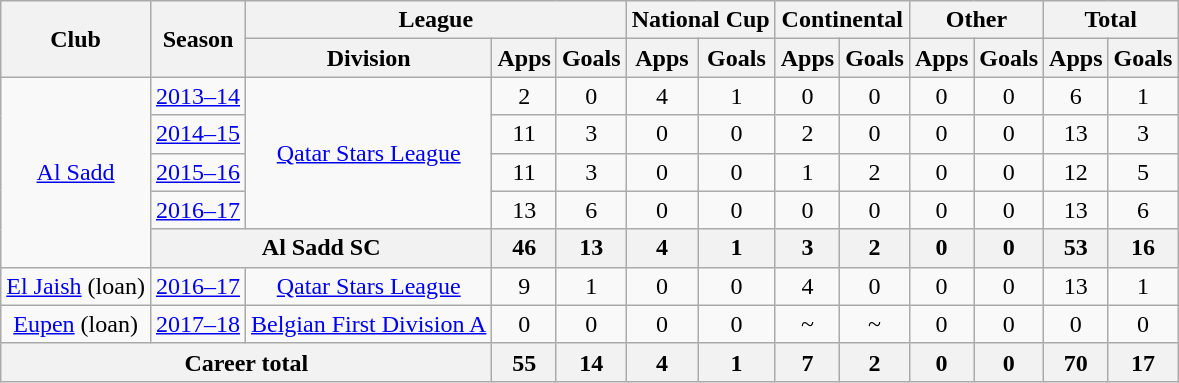<table class="wikitable" style="text-align:center">
<tr>
<th rowspan="2">Club</th>
<th rowspan="2">Season</th>
<th colspan="3">League</th>
<th colspan="2">National Cup</th>
<th colspan="2">Continental</th>
<th colspan="2">Other</th>
<th colspan="2">Total</th>
</tr>
<tr>
<th>Division</th>
<th>Apps</th>
<th>Goals</th>
<th>Apps</th>
<th>Goals</th>
<th>Apps</th>
<th>Goals</th>
<th>Apps</th>
<th>Goals</th>
<th>Apps</th>
<th>Goals</th>
</tr>
<tr>
<td rowspan="5"><a href='#'>Al Sadd</a></td>
<td><a href='#'>2013–14</a></td>
<td rowspan="4"><a href='#'>Qatar Stars League</a></td>
<td>2</td>
<td>0</td>
<td>4</td>
<td>1</td>
<td>0</td>
<td>0</td>
<td>0</td>
<td>0</td>
<td>6</td>
<td>1</td>
</tr>
<tr>
<td><a href='#'>2014–15</a></td>
<td>11</td>
<td>3</td>
<td>0</td>
<td>0</td>
<td>2</td>
<td>0</td>
<td>0</td>
<td>0</td>
<td>13</td>
<td>3</td>
</tr>
<tr>
<td><a href='#'>2015–16</a></td>
<td>11</td>
<td>3</td>
<td>0</td>
<td>0</td>
<td>1</td>
<td>2</td>
<td>0</td>
<td>0</td>
<td>12</td>
<td>5</td>
</tr>
<tr>
<td><a href='#'>2016–17</a></td>
<td>13</td>
<td>6</td>
<td>0</td>
<td>0</td>
<td>0</td>
<td>0</td>
<td>0</td>
<td>0</td>
<td>13</td>
<td>6</td>
</tr>
<tr>
<th colspan="2">Al Sadd SC</th>
<th>46</th>
<th>13</th>
<th>4</th>
<th>1</th>
<th>3</th>
<th>2</th>
<th>0</th>
<th>0</th>
<th>53</th>
<th>16</th>
</tr>
<tr>
<td><a href='#'>El Jaish</a> (loan)</td>
<td><a href='#'>2016–17</a></td>
<td><a href='#'>Qatar Stars League</a></td>
<td>9</td>
<td>1</td>
<td>0</td>
<td>0</td>
<td>4</td>
<td>0</td>
<td>0</td>
<td>0</td>
<td>13</td>
<td>1</td>
</tr>
<tr>
<td><a href='#'>Eupen</a> (loan)</td>
<td><a href='#'>2017–18</a></td>
<td><a href='#'>Belgian First Division A</a></td>
<td>0</td>
<td>0</td>
<td>0</td>
<td>0</td>
<td>~</td>
<td>~</td>
<td>0</td>
<td>0</td>
<td>0</td>
<td>0</td>
</tr>
<tr>
<th colspan="3">Career total</th>
<th>55</th>
<th>14</th>
<th>4</th>
<th>1</th>
<th>7</th>
<th>2</th>
<th>0</th>
<th>0</th>
<th>70</th>
<th>17</th>
</tr>
</table>
